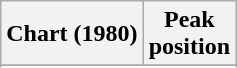<table class="wikitable sortable plainrowheaders" style="text-align:center">
<tr>
<th scope="col">Chart (1980)</th>
<th scope="col">Peak<br> position</th>
</tr>
<tr>
</tr>
<tr>
</tr>
<tr>
</tr>
</table>
